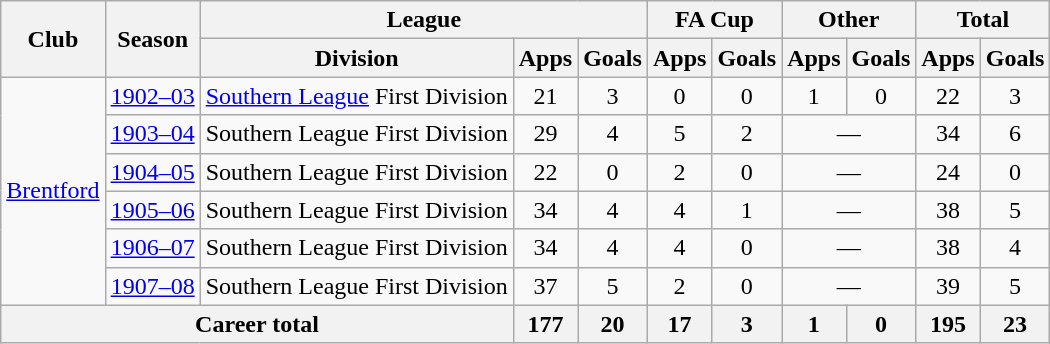<table class="wikitable" style="text-align: center;">
<tr>
<th rowspan="2">Club</th>
<th rowspan="2">Season</th>
<th colspan="3">League</th>
<th colspan="2">FA Cup</th>
<th colspan="2">Other</th>
<th colspan="2">Total</th>
</tr>
<tr>
<th>Division</th>
<th>Apps</th>
<th>Goals</th>
<th>Apps</th>
<th>Goals</th>
<th>Apps</th>
<th>Goals</th>
<th>Apps</th>
<th>Goals</th>
</tr>
<tr>
<td rowspan="6"><a href='#'>Brentford</a></td>
<td><a href='#'>1902–03</a></td>
<td><a href='#'>Southern League</a> First Division</td>
<td>21</td>
<td>3</td>
<td>0</td>
<td>0</td>
<td>1</td>
<td>0</td>
<td>22</td>
<td>3</td>
</tr>
<tr>
<td><a href='#'>1903–04</a></td>
<td>Southern League First Division</td>
<td>29</td>
<td>4</td>
<td>5</td>
<td>2</td>
<td colspan="2">—</td>
<td>34</td>
<td>6</td>
</tr>
<tr>
<td><a href='#'>1904–05</a></td>
<td>Southern League First Division</td>
<td>22</td>
<td>0</td>
<td>2</td>
<td>0</td>
<td colspan="2">—</td>
<td>24</td>
<td>0</td>
</tr>
<tr>
<td><a href='#'>1905–06</a></td>
<td>Southern League First Division</td>
<td>34</td>
<td>4</td>
<td>4</td>
<td>1</td>
<td colspan="2">—</td>
<td>38</td>
<td>5</td>
</tr>
<tr>
<td><a href='#'>1906–07</a></td>
<td>Southern League First Division</td>
<td>34</td>
<td>4</td>
<td>4</td>
<td>0</td>
<td colspan="2">—</td>
<td>38</td>
<td>4</td>
</tr>
<tr>
<td><a href='#'>1907–08</a></td>
<td>Southern League First Division</td>
<td>37</td>
<td>5</td>
<td>2</td>
<td>0</td>
<td colspan="2">—</td>
<td>39</td>
<td>5</td>
</tr>
<tr>
<th colspan="3">Career total</th>
<th>177</th>
<th>20</th>
<th>17</th>
<th>3</th>
<th>1</th>
<th>0</th>
<th>195</th>
<th>23</th>
</tr>
</table>
